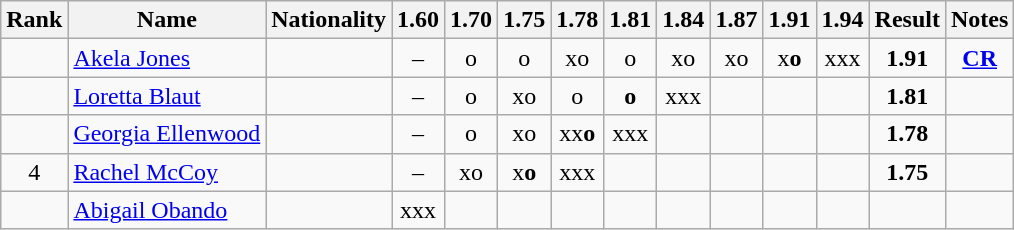<table class="wikitable sortable" style="text-align:center">
<tr>
<th>Rank</th>
<th>Name</th>
<th>Nationality</th>
<th>1.60</th>
<th>1.70</th>
<th>1.75</th>
<th>1.78</th>
<th>1.81</th>
<th>1.84</th>
<th>1.87</th>
<th>1.91</th>
<th>1.94</th>
<th>Result</th>
<th>Notes</th>
</tr>
<tr>
<td></td>
<td align=left><a href='#'>Akela Jones</a></td>
<td align=left></td>
<td>–</td>
<td>o</td>
<td>o</td>
<td>xo</td>
<td>o</td>
<td>xo</td>
<td>xo</td>
<td>x<strong>o</strong></td>
<td>xxx</td>
<td><strong>1.91</strong></td>
<td><strong><a href='#'>CR</a></strong></td>
</tr>
<tr>
<td></td>
<td align=left><a href='#'>Loretta Blaut</a></td>
<td align=left></td>
<td>–</td>
<td>o</td>
<td>xo</td>
<td>o</td>
<td><strong>o</strong></td>
<td>xxx</td>
<td></td>
<td></td>
<td></td>
<td><strong>1.81</strong></td>
<td></td>
</tr>
<tr>
<td></td>
<td align=left><a href='#'>Georgia Ellenwood</a></td>
<td align=left></td>
<td>–</td>
<td>o</td>
<td>xo</td>
<td>xx<strong>o</strong></td>
<td>xxx</td>
<td></td>
<td></td>
<td></td>
<td></td>
<td><strong>1.78</strong></td>
<td></td>
</tr>
<tr>
<td>4</td>
<td align=left><a href='#'>Rachel McCoy</a></td>
<td align=left></td>
<td>–</td>
<td>xo</td>
<td>x<strong>o</strong></td>
<td>xxx</td>
<td></td>
<td></td>
<td></td>
<td></td>
<td></td>
<td><strong>1.75</strong></td>
<td></td>
</tr>
<tr>
<td></td>
<td align=left><a href='#'>Abigail Obando</a></td>
<td align=left></td>
<td>xxx</td>
<td></td>
<td></td>
<td></td>
<td></td>
<td></td>
<td></td>
<td></td>
<td></td>
<td><strong></strong></td>
<td></td>
</tr>
</table>
